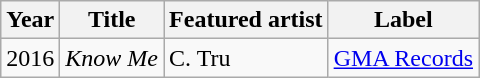<table class="wikitable">
<tr>
<th>Year</th>
<th>Title</th>
<th>Featured artist</th>
<th>Label</th>
</tr>
<tr>
<td>2016</td>
<td><em>Know Me</em></td>
<td>C. Tru</td>
<td><a href='#'>GMA Records</a></td>
</tr>
</table>
